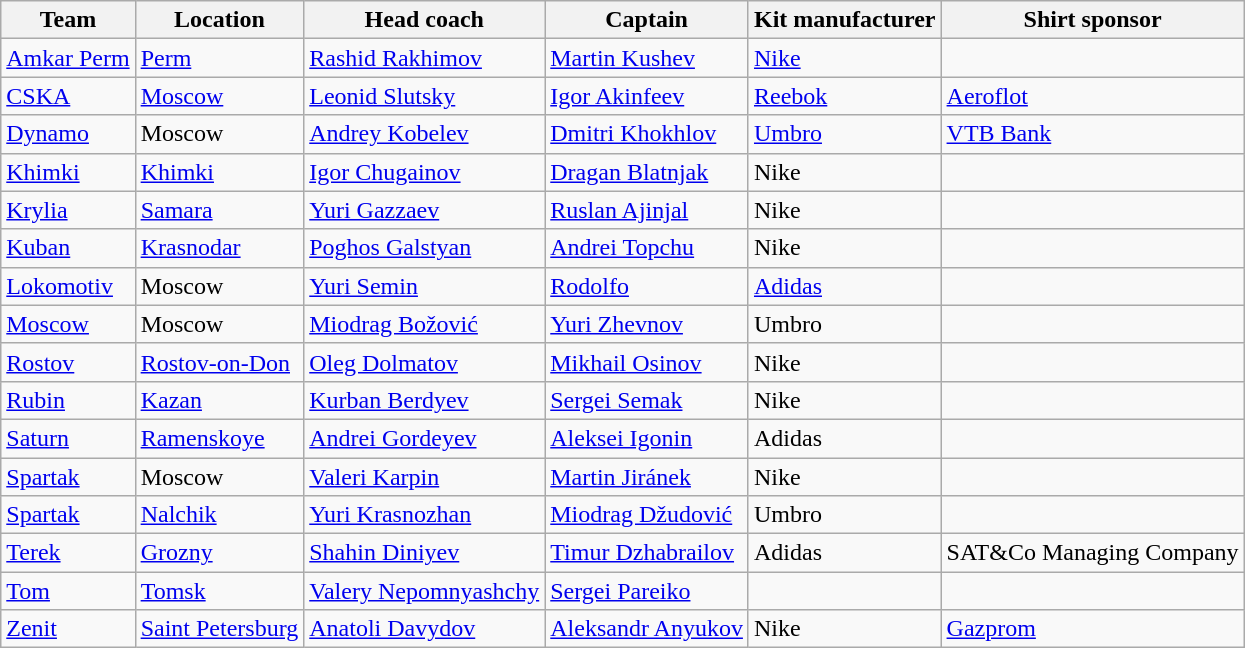<table class="wikitable sortable" style="text-align:left">
<tr>
<th>Team</th>
<th>Location</th>
<th>Head coach</th>
<th>Captain</th>
<th>Kit manufacturer</th>
<th>Shirt sponsor</th>
</tr>
<tr>
<td><a href='#'>Amkar Perm</a></td>
<td><a href='#'>Perm</a></td>
<td> <a href='#'>Rashid Rakhimov</a></td>
<td> <a href='#'>Martin Kushev</a></td>
<td><a href='#'>Nike</a></td>
<td></td>
</tr>
<tr>
<td><a href='#'>CSKA</a></td>
<td><a href='#'>Moscow</a></td>
<td> <a href='#'>Leonid Slutsky</a></td>
<td> <a href='#'>Igor Akinfeev</a></td>
<td><a href='#'>Reebok</a></td>
<td><a href='#'>Aeroflot</a></td>
</tr>
<tr>
<td><a href='#'>Dynamo</a></td>
<td>Moscow</td>
<td> <a href='#'>Andrey Kobelev</a></td>
<td> <a href='#'>Dmitri Khokhlov</a></td>
<td><a href='#'>Umbro</a></td>
<td><a href='#'>VTB Bank</a></td>
</tr>
<tr>
<td><a href='#'>Khimki</a></td>
<td><a href='#'>Khimki</a></td>
<td> <a href='#'>Igor Chugainov</a> </td>
<td> <a href='#'>Dragan Blatnjak</a></td>
<td>Nike</td>
<td></td>
</tr>
<tr>
<td><a href='#'>Krylia</a></td>
<td><a href='#'>Samara</a></td>
<td> <a href='#'>Yuri Gazzaev</a></td>
<td> <a href='#'>Ruslan Ajinjal</a></td>
<td>Nike</td>
<td></td>
</tr>
<tr>
<td><a href='#'>Kuban</a></td>
<td><a href='#'>Krasnodar</a></td>
<td> <a href='#'>Poghos Galstyan</a> </td>
<td> <a href='#'>Andrei Topchu</a></td>
<td>Nike</td>
<td></td>
</tr>
<tr>
<td><a href='#'>Lokomotiv</a></td>
<td>Moscow</td>
<td> <a href='#'>Yuri Semin</a></td>
<td> <a href='#'>Rodolfo</a></td>
<td><a href='#'>Adidas</a></td>
<td></td>
</tr>
<tr>
<td><a href='#'>Moscow</a></td>
<td>Moscow</td>
<td> <a href='#'>Miodrag Božović</a></td>
<td> <a href='#'>Yuri Zhevnov</a></td>
<td>Umbro</td>
<td></td>
</tr>
<tr>
<td><a href='#'>Rostov</a></td>
<td><a href='#'>Rostov-on-Don</a></td>
<td> <a href='#'>Oleg Dolmatov</a></td>
<td> <a href='#'>Mikhail Osinov</a></td>
<td>Nike</td>
<td></td>
</tr>
<tr>
<td><a href='#'>Rubin</a></td>
<td><a href='#'>Kazan</a></td>
<td> <a href='#'>Kurban Berdyev</a></td>
<td> <a href='#'>Sergei Semak</a></td>
<td>Nike</td>
<td></td>
</tr>
<tr>
<td><a href='#'>Saturn</a></td>
<td><a href='#'>Ramenskoye</a></td>
<td> <a href='#'>Andrei Gordeyev</a> </td>
<td> <a href='#'>Aleksei Igonin</a></td>
<td>Adidas</td>
<td></td>
</tr>
<tr>
<td><a href='#'>Spartak</a></td>
<td>Moscow</td>
<td> <a href='#'>Valeri Karpin</a> </td>
<td> <a href='#'>Martin Jiránek</a></td>
<td>Nike</td>
<td></td>
</tr>
<tr>
<td><a href='#'>Spartak</a></td>
<td><a href='#'>Nalchik</a></td>
<td> <a href='#'>Yuri Krasnozhan</a></td>
<td> <a href='#'>Miodrag Džudović</a></td>
<td>Umbro</td>
<td></td>
</tr>
<tr>
<td><a href='#'>Terek</a></td>
<td><a href='#'>Grozny</a></td>
<td> <a href='#'>Shahin Diniyev</a> </td>
<td> <a href='#'>Timur Dzhabrailov</a></td>
<td>Adidas</td>
<td>SAT&Co Managing Company</td>
</tr>
<tr>
<td><a href='#'>Tom</a></td>
<td><a href='#'>Tomsk</a></td>
<td> <a href='#'>Valery Nepomnyashchy</a></td>
<td> <a href='#'>Sergei Pareiko</a></td>
<td></td>
<td></td>
</tr>
<tr>
<td><a href='#'>Zenit</a></td>
<td><a href='#'>Saint Petersburg</a></td>
<td> <a href='#'>Anatoli Davydov</a></td>
<td> <a href='#'>Aleksandr Anyukov</a></td>
<td>Nike</td>
<td><a href='#'>Gazprom</a></td>
</tr>
</table>
